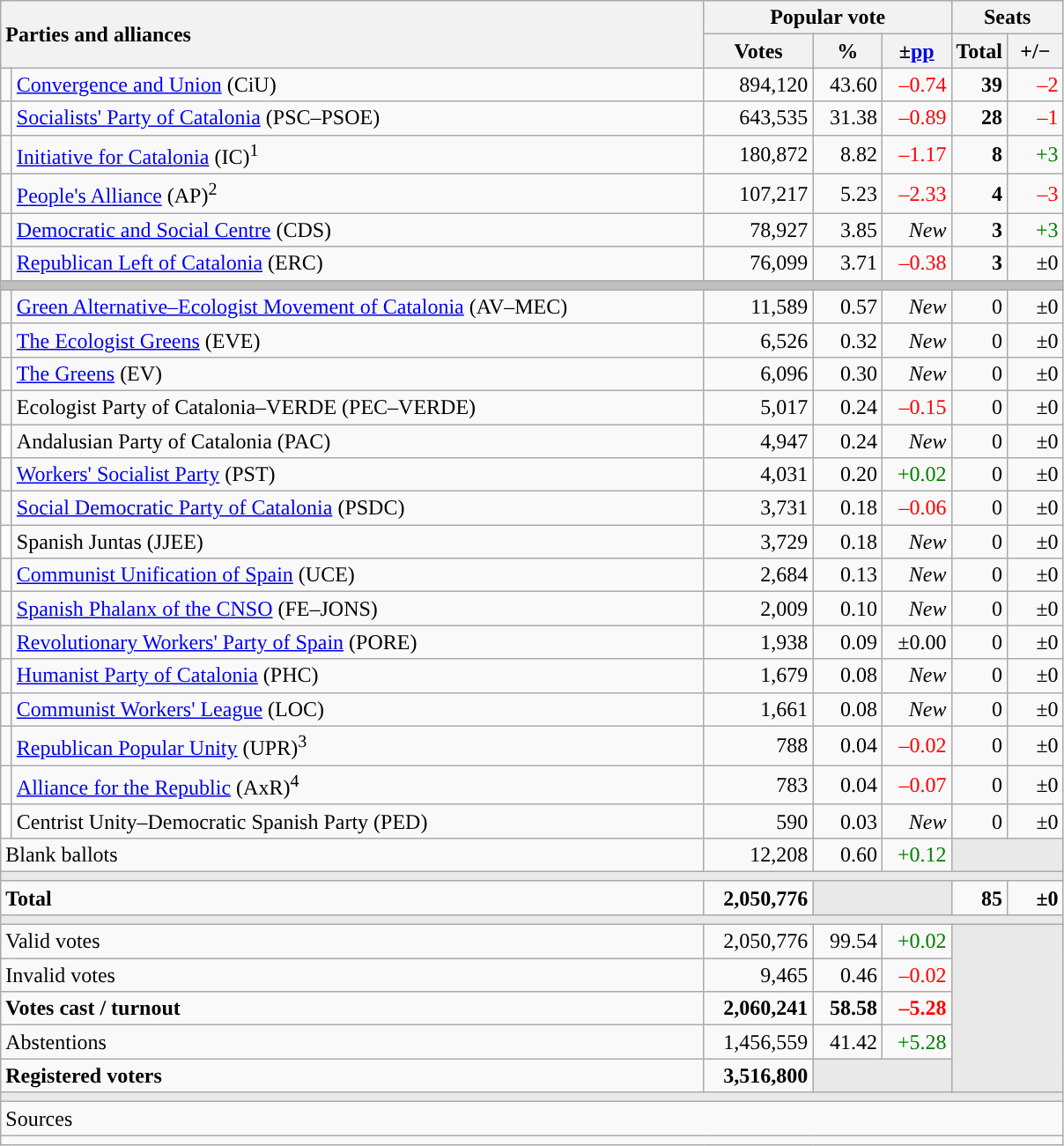<table class="wikitable" style="text-align:right;">
<tr>
<th style="text-align:left;" rowspan="2" colspan="2" width="525">Parties and alliances</th>
<th colspan="3">Popular vote</th>
<th colspan="2">Seats</th>
</tr>
<tr>
<th width="75">Votes</th>
<th width="45">%</th>
<th width="45">±<a href='#'>pp</a></th>
<th width="35">Total</th>
<th width="35">+/−</th>
</tr>
<tr>
<td width="1" style="color:inherit;background:"></td>
<td align="left"><a href='#'>Convergence and Union</a> (CiU)</td>
<td>894,120</td>
<td>43.60</td>
<td style="color:red;">–0.74</td>
<td><strong>39</strong></td>
<td style="color:red;">–2</td>
</tr>
<tr>
<td style="color:inherit;background:"></td>
<td align="left"><a href='#'>Socialists' Party of Catalonia</a> (PSC–PSOE)</td>
<td>643,535</td>
<td>31.38</td>
<td style="color:red;">–0.89</td>
<td><strong>28</strong></td>
<td style="color:red;">–1</td>
</tr>
<tr>
<td style="color:inherit;background:"></td>
<td align="left"><a href='#'>Initiative for Catalonia</a> (IC)<sup>1</sup></td>
<td>180,872</td>
<td>8.82</td>
<td style="color:red;">–1.17</td>
<td><strong>8</strong></td>
<td style="color:green;">+3</td>
</tr>
<tr>
<td style="color:inherit;background:"></td>
<td align="left"><a href='#'>People's Alliance</a> (AP)<sup>2</sup></td>
<td>107,217</td>
<td>5.23</td>
<td style="color:red;">–2.33</td>
<td><strong>4</strong></td>
<td style="color:red;">–3</td>
</tr>
<tr>
<td style="color:inherit;background:"></td>
<td align="left"><a href='#'>Democratic and Social Centre</a> (CDS)</td>
<td>78,927</td>
<td>3.85</td>
<td><em>New</em></td>
<td><strong>3</strong></td>
<td style="color:green;">+3</td>
</tr>
<tr>
<td style="color:inherit;background:"></td>
<td align="left"><a href='#'>Republican Left of Catalonia</a> (ERC)</td>
<td>76,099</td>
<td>3.71</td>
<td style="color:red;">–0.38</td>
<td><strong>3</strong></td>
<td>±0</td>
</tr>
<tr>
<td colspan="7" bgcolor="#C0C0C0"></td>
</tr>
<tr>
<td style="color:inherit;background:"></td>
<td align="left"><a href='#'>Green Alternative–Ecologist Movement of Catalonia</a> (AV–MEC)</td>
<td>11,589</td>
<td>0.57</td>
<td><em>New</em></td>
<td>0</td>
<td>±0</td>
</tr>
<tr>
<td style="color:inherit;background:"></td>
<td align="left"><a href='#'>The Ecologist Greens</a> (EVE)</td>
<td>6,526</td>
<td>0.32</td>
<td><em>New</em></td>
<td>0</td>
<td>±0</td>
</tr>
<tr>
<td style="color:inherit;background:"></td>
<td align="left"><a href='#'>The Greens</a> (EV)</td>
<td>6,096</td>
<td>0.30</td>
<td><em>New</em></td>
<td>0</td>
<td>±0</td>
</tr>
<tr>
<td style="color:inherit;background:"></td>
<td align="left">Ecologist Party of Catalonia–VERDE (PEC–VERDE)</td>
<td>5,017</td>
<td>0.24</td>
<td style="color:red;">–0.15</td>
<td>0</td>
<td>±0</td>
</tr>
<tr>
<td bgcolor="white"></td>
<td align="left">Andalusian Party of Catalonia (PAC)</td>
<td>4,947</td>
<td>0.24</td>
<td><em>New</em></td>
<td>0</td>
<td>±0</td>
</tr>
<tr>
<td style="color:inherit;background:"></td>
<td align="left"><a href='#'>Workers' Socialist Party</a> (PST)</td>
<td>4,031</td>
<td>0.20</td>
<td style="color:green;">+0.02</td>
<td>0</td>
<td>±0</td>
</tr>
<tr>
<td style="color:inherit;background:"></td>
<td align="left"><a href='#'>Social Democratic Party of Catalonia</a> (PSDC)</td>
<td>3,731</td>
<td>0.18</td>
<td style="color:red;">–0.06</td>
<td>0</td>
<td>±0</td>
</tr>
<tr>
<td bgcolor="white"></td>
<td align="left">Spanish Juntas (JJEE)</td>
<td>3,729</td>
<td>0.18</td>
<td><em>New</em></td>
<td>0</td>
<td>±0</td>
</tr>
<tr>
<td style="color:inherit;background:"></td>
<td align="left"><a href='#'>Communist Unification of Spain</a> (UCE)</td>
<td>2,684</td>
<td>0.13</td>
<td><em>New</em></td>
<td>0</td>
<td>±0</td>
</tr>
<tr>
<td style="color:inherit;background:"></td>
<td align="left"><a href='#'>Spanish Phalanx of the CNSO</a> (FE–JONS)</td>
<td>2,009</td>
<td>0.10</td>
<td><em>New</em></td>
<td>0</td>
<td>±0</td>
</tr>
<tr>
<td style="color:inherit;background:"></td>
<td align="left"><a href='#'>Revolutionary Workers' Party of Spain</a> (PORE)</td>
<td>1,938</td>
<td>0.09</td>
<td>±0.00</td>
<td>0</td>
<td>±0</td>
</tr>
<tr>
<td style="color:inherit;background:"></td>
<td align="left"><a href='#'>Humanist Party of Catalonia</a> (PHC)</td>
<td>1,679</td>
<td>0.08</td>
<td><em>New</em></td>
<td>0</td>
<td>±0</td>
</tr>
<tr>
<td style="color:inherit;background:"></td>
<td align="left"><a href='#'>Communist Workers' League</a> (LOC)</td>
<td>1,661</td>
<td>0.08</td>
<td><em>New</em></td>
<td>0</td>
<td>±0</td>
</tr>
<tr>
<td style="color:inherit;background:"></td>
<td align="left"><a href='#'>Republican Popular Unity</a> (UPR)<sup>3</sup></td>
<td>788</td>
<td>0.04</td>
<td style="color:red;">–0.02</td>
<td>0</td>
<td>±0</td>
</tr>
<tr>
<td style="color:inherit;background:"></td>
<td align="left"><a href='#'>Alliance for the Republic</a> (AxR)<sup>4</sup></td>
<td>783</td>
<td>0.04</td>
<td style="color:red;">–0.07</td>
<td>0</td>
<td>±0</td>
</tr>
<tr>
<td bgcolor="white"></td>
<td align="left">Centrist Unity–Democratic Spanish Party (PED)</td>
<td>590</td>
<td>0.03</td>
<td><em>New</em></td>
<td>0</td>
<td>±0</td>
</tr>
<tr>
<td align="left" colspan="2">Blank ballots</td>
<td>12,208</td>
<td>0.60</td>
<td style="color:green;">+0.12</td>
<td bgcolor="#E9E9E9" colspan="2"></td>
</tr>
<tr>
<td colspan="7" bgcolor="#E9E9E9"></td>
</tr>
<tr style="font-weight:bold;">
<td align="left" colspan="2">Total</td>
<td>2,050,776</td>
<td bgcolor="#E9E9E9" colspan="2"></td>
<td>85</td>
<td>±0</td>
</tr>
<tr>
<td colspan="7" bgcolor="#E9E9E9"></td>
</tr>
<tr>
<td align="left" colspan="2">Valid votes</td>
<td>2,050,776</td>
<td>99.54</td>
<td style="color:green;">+0.02</td>
<td bgcolor="#E9E9E9" colspan="2" rowspan="5"></td>
</tr>
<tr>
<td align="left" colspan="2">Invalid votes</td>
<td>9,465</td>
<td>0.46</td>
<td style="color:red;">–0.02</td>
</tr>
<tr style="font-weight:bold;">
<td align="left" colspan="2">Votes cast / turnout</td>
<td>2,060,241</td>
<td>58.58</td>
<td style="color:red;">–5.28</td>
</tr>
<tr>
<td align="left" colspan="2">Abstentions</td>
<td>1,456,559</td>
<td>41.42</td>
<td style="color:green;">+5.28</td>
</tr>
<tr style="font-weight:bold;">
<td align="left" colspan="2">Registered voters</td>
<td>3,516,800</td>
<td bgcolor="#E9E9E9" colspan="2"></td>
</tr>
<tr>
<td colspan="7" bgcolor="#E9E9E9"></td>
</tr>
<tr>
<td align="left" colspan="7">Sources</td>
</tr>
<tr>
<td colspan="7" style="text-align:left; max-width:790px;"></td>
</tr>
</table>
